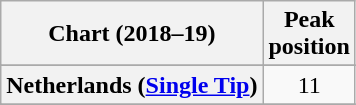<table class="wikitable plainrowheaders sortable" style="text-align:center">
<tr>
<th scope="col">Chart (2018–19)</th>
<th scope="col">Peak<br> position</th>
</tr>
<tr>
</tr>
<tr>
</tr>
<tr>
</tr>
<tr>
</tr>
<tr>
</tr>
<tr>
</tr>
<tr>
<th scope="row">Netherlands (<a href='#'>Single Tip</a>)</th>
<td>11</td>
</tr>
<tr>
</tr>
<tr>
</tr>
<tr>
</tr>
<tr>
</tr>
</table>
